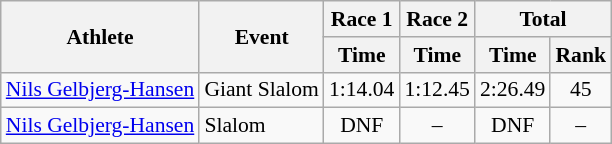<table class="wikitable" style="font-size:90%">
<tr>
<th rowspan="2">Athlete</th>
<th rowspan="2">Event</th>
<th>Race 1</th>
<th>Race 2</th>
<th colspan="2">Total</th>
</tr>
<tr>
<th>Time</th>
<th>Time</th>
<th>Time</th>
<th>Rank</th>
</tr>
<tr>
<td><a href='#'>Nils Gelbjerg-Hansen</a></td>
<td>Giant Slalom</td>
<td align="center">1:14.04</td>
<td align="center">1:12.45</td>
<td align="center">2:26.49</td>
<td align="center">45</td>
</tr>
<tr>
<td><a href='#'>Nils Gelbjerg-Hansen</a></td>
<td>Slalom</td>
<td align="center">DNF</td>
<td align="center">–</td>
<td align="center">DNF</td>
<td align="center">–</td>
</tr>
</table>
